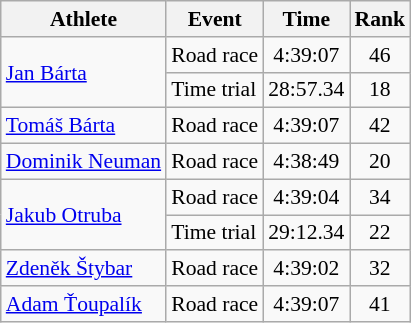<table class="wikitable" style="font-size:90%">
<tr>
<th>Athlete</th>
<th>Event</th>
<th>Time</th>
<th>Rank</th>
</tr>
<tr align=center>
<td align=left rowspan=2><a href='#'>Jan Bárta</a></td>
<td align=left>Road race</td>
<td>4:39:07</td>
<td>46</td>
</tr>
<tr align=center>
<td align=left>Time trial</td>
<td>28:57.34</td>
<td>18</td>
</tr>
<tr align=center>
<td align=left><a href='#'>Tomáš Bárta</a></td>
<td align=left>Road race</td>
<td>4:39:07</td>
<td>42</td>
</tr>
<tr align=center>
<td align=left><a href='#'>Dominik Neuman</a></td>
<td align=left>Road race</td>
<td>4:38:49</td>
<td>20</td>
</tr>
<tr align=center>
<td align=left rowspan=2><a href='#'>Jakub Otruba</a></td>
<td align=left>Road race</td>
<td>4:39:04</td>
<td>34</td>
</tr>
<tr align=center>
<td align=left>Time trial</td>
<td>29:12.34</td>
<td>22</td>
</tr>
<tr align=center>
<td align=left><a href='#'>Zdeněk Štybar</a></td>
<td align=left>Road race</td>
<td>4:39:02</td>
<td>32</td>
</tr>
<tr align=center>
<td align=left><a href='#'>Adam Ťoupalík</a></td>
<td align=left>Road race</td>
<td>4:39:07</td>
<td>41</td>
</tr>
</table>
